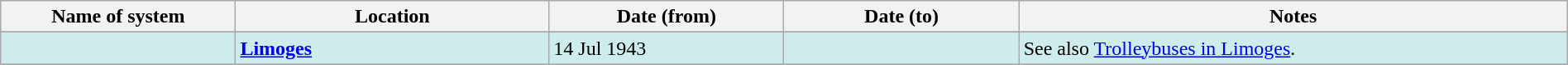<table class="wikitable" width=100%>
<tr>
<th width=15%>Name of system</th>
<th width=20%>Location</th>
<th width=15%>Date (from)</th>
<th width=15%>Date (to)</th>
<th width=35%>Notes</th>
</tr>
<tr>
</tr>
<tr style="background:#CFECEC">
<td> </td>
<td><strong><a href='#'>Limoges</a></strong></td>
<td>14 Jul 1943</td>
<td> </td>
<td>See also <a href='#'>Trolleybuses in Limoges</a>.</td>
</tr>
<tr>
</tr>
</table>
